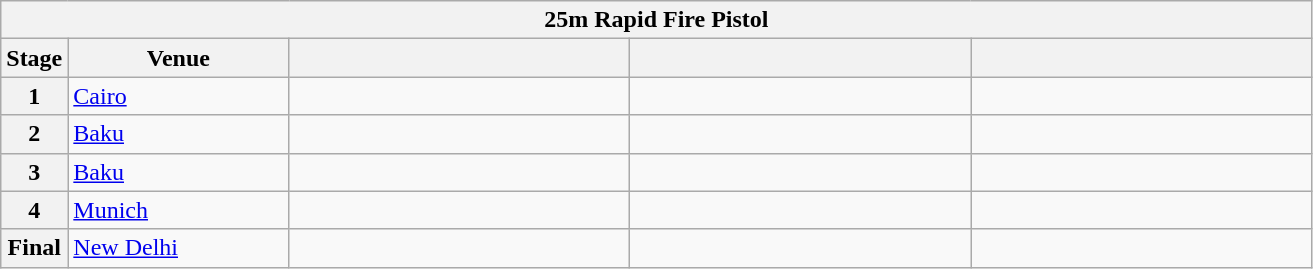<table class="wikitable">
<tr>
<th colspan="5">25m Rapid Fire Pistol</th>
</tr>
<tr>
<th>Stage</th>
<th width=140>Venue</th>
<th width=220></th>
<th width=220></th>
<th width=220></th>
</tr>
<tr>
<th>1</th>
<td> <a href='#'>Cairo</a></td>
<td></td>
<td></td>
<td></td>
</tr>
<tr>
<th>2</th>
<td> <a href='#'>Baku</a></td>
<td></td>
<td></td>
<td></td>
</tr>
<tr>
<th>3</th>
<td> <a href='#'>Baku</a></td>
<td></td>
<td></td>
<td></td>
</tr>
<tr>
<th>4</th>
<td> <a href='#'>Munich</a></td>
<td></td>
<td></td>
<td></td>
</tr>
<tr>
<th>Final</th>
<td> <a href='#'>New Delhi</a></td>
<td></td>
<td></td>
<td></td>
</tr>
</table>
